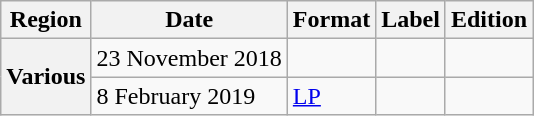<table class="wikitable plainrowheaders">
<tr>
<th scope="col">Region</th>
<th scope="col">Date</th>
<th scope="col">Format</th>
<th scope="col">Label</th>
<th scope="col">Edition</th>
</tr>
<tr>
<th scope="row" rowspan=2">Various</th>
<td>23 November 2018</td>
<td></td>
<td></td>
<td></td>
</tr>
<tr>
<td>8 February 2019</td>
<td><a href='#'>LP</a></td>
<td></td>
<td></td>
</tr>
</table>
